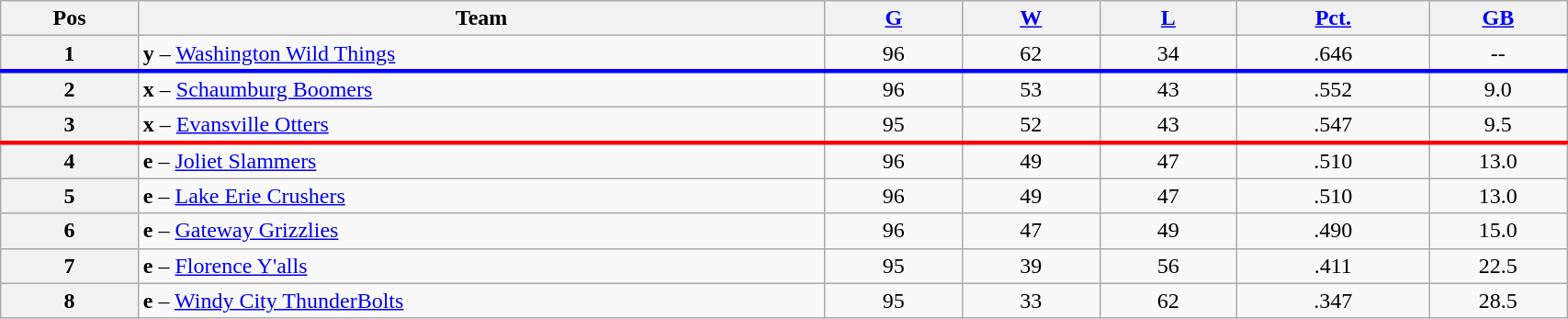<table class="wikitable plainrowheaders" width="90%" style="text-align:center;">
<tr>
<th scope="col" width="5%">Pos</th>
<th scope="col" width="25%">Team</th>
<th scope="col" width="5%"><a href='#'>G</a></th>
<th scope="col" width="5%"><a href='#'>W</a></th>
<th scope="col" width="5%"><a href='#'>L</a></th>
<th scope="col" width="7%"><a href='#'>Pct.</a></th>
<th scope="col" width="5%"><a href='#'>GB</a></th>
</tr>
<tr>
<th>1</th>
<td style="text-align:left;"><strong>y</strong> – <a href='#'>Washington Wild Things</a></td>
<td>96</td>
<td>62</td>
<td>34</td>
<td>.646</td>
<td>--</td>
</tr>
<tr>
</tr>
<tr |- style="border-top:3px solid blue;">
<th>2</th>
<td style="text-align:left;"><strong>x</strong> – <a href='#'>Schaumburg Boomers</a></td>
<td>96</td>
<td>53</td>
<td>43</td>
<td>.552</td>
<td>9.0</td>
</tr>
<tr>
<th>3</th>
<td style="text-align:left;"><strong>x</strong> – <a href='#'>Evansville Otters</a></td>
<td>95</td>
<td>52</td>
<td>43</td>
<td>.547</td>
<td>9.5</td>
</tr>
<tr>
</tr>
<tr |- style="border-top:3px solid red;">
<th>4</th>
<td style="text-align:left;"><strong>e</strong> – <a href='#'>Joliet Slammers</a></td>
<td>96</td>
<td>49</td>
<td>47</td>
<td>.510</td>
<td>13.0</td>
</tr>
<tr>
<th>5</th>
<td style="text-align:left;"><strong>e</strong> – <a href='#'>Lake Erie Crushers</a></td>
<td>96</td>
<td>49</td>
<td>47</td>
<td>.510</td>
<td>13.0</td>
</tr>
<tr>
<th>6</th>
<td style="text-align:left;"><strong>e</strong> – <a href='#'>Gateway Grizzlies</a></td>
<td>96</td>
<td>47</td>
<td>49</td>
<td>.490</td>
<td>15.0</td>
</tr>
<tr>
<th>7</th>
<td style="text-align:left;"><strong>e</strong> – <a href='#'>Florence Y'alls</a></td>
<td>95</td>
<td>39</td>
<td>56</td>
<td>.411</td>
<td>22.5</td>
</tr>
<tr>
<th>8</th>
<td style="text-align:left;"><strong>e</strong> – <a href='#'>Windy City ThunderBolts</a></td>
<td>95</td>
<td>33</td>
<td>62</td>
<td>.347</td>
<td>28.5</td>
</tr>
</table>
